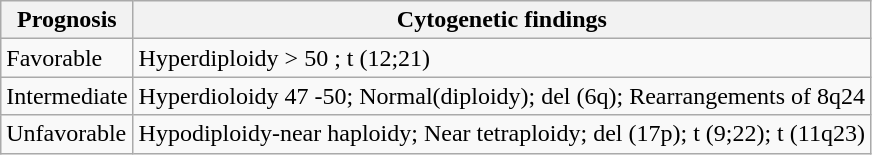<table class="wikitable">
<tr>
<th>Prognosis</th>
<th>Cytogenetic findings</th>
</tr>
<tr>
<td>Favorable</td>
<td>Hyperdiploidy > 50 ; t (12;21)</td>
</tr>
<tr>
<td>Intermediate</td>
<td>Hyperdioloidy 47 -50; Normal(diploidy); del (6q); Rearrangements of 8q24</td>
</tr>
<tr>
<td>Unfavorable</td>
<td>Hypodiploidy-near haploidy; Near tetraploidy; del (17p); t (9;22); t (11q23)</td>
</tr>
</table>
